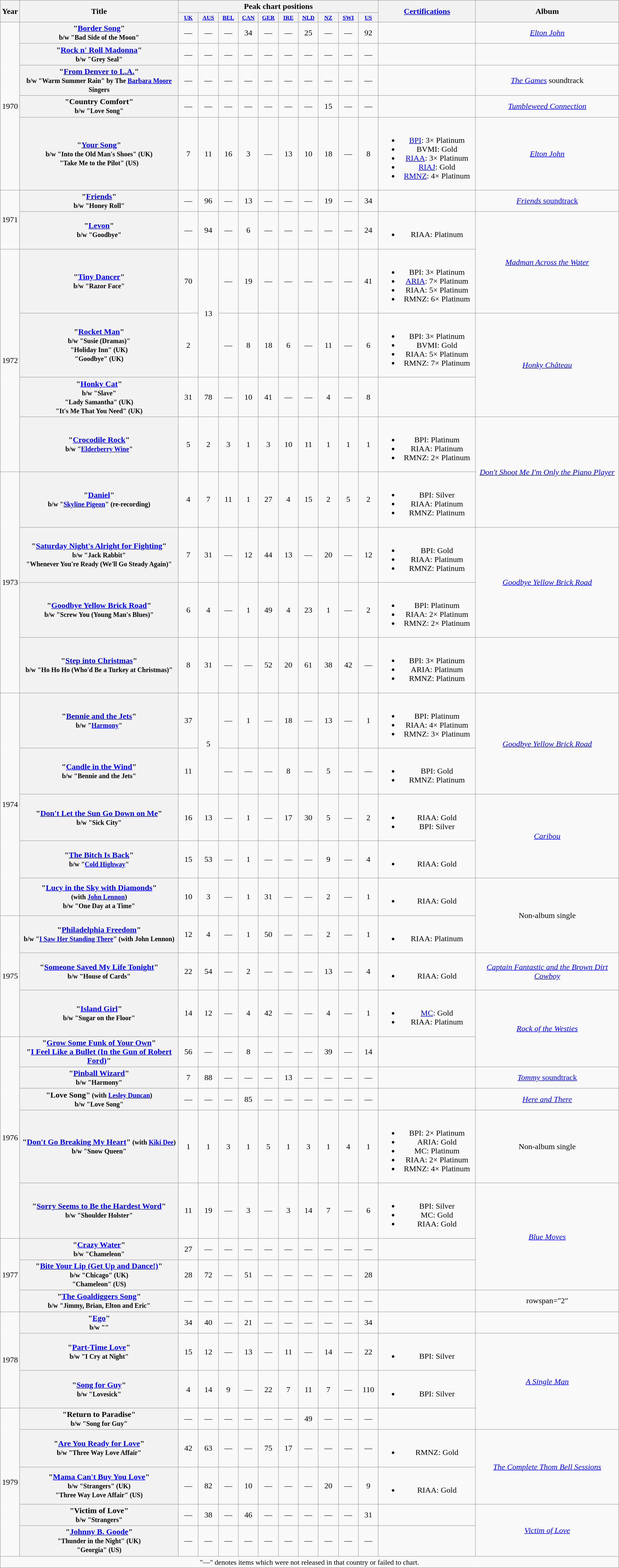<table class="wikitable plainrowheaders" style="text-align:center;">
<tr>
<th scope="col" rowspan="2" style="width:1em;">Year</th>
<th scope="col" rowspan="2" style="width:20em;">Title</th>
<th scope="col" colspan="10">Peak chart positions</th>
<th scope="col" rowspan="2" style="width:12em;"><a href='#'>Certifications</a></th>
<th scope="col" rowspan="2" style="width:18em;">Album</th>
</tr>
<tr style="font-size:small;">
<th scope="col" style="width:3em;font-size:90%"><a href='#'>UK</a><br></th>
<th scope="col" style="width:3em;font-size:90%"><a href='#'>AUS</a><br></th>
<th scope="col" style="width:3em;font-size:90%"><a href='#'>BEL</a><br></th>
<th scope="col" style="width:3em;font-size:90%"><a href='#'>CAN</a><br></th>
<th scope="col" style="width:3em;font-size:90%"><a href='#'>GER</a><br></th>
<th scope="col" style="width:3em;font-size:90%"><a href='#'>IRE</a><br></th>
<th scope="col" style="width:3em;font-size:90%"><a href='#'>NLD</a><br></th>
<th scope="col" style="width:3em;font-size:90%"><a href='#'>NZ</a><br></th>
<th scope="col" style="width:3em;font-size:90%"><a href='#'>SWI</a><br></th>
<th scope="col" style="width:3em;font-size:90%"><a href='#'>US</a><br></th>
</tr>
<tr>
<td rowspan="5">1970</td>
<th scope="row">"<a href='#'>Border Song</a>"<br><small>b/w "Bad Side of the Moon"</small></th>
<td>—</td>
<td>—</td>
<td>—</td>
<td>34</td>
<td>—</td>
<td>—</td>
<td>25</td>
<td>—</td>
<td>—</td>
<td>92</td>
<td></td>
<td><em><a href='#'>Elton John</a></em></td>
</tr>
<tr>
<th scope="row">"<a href='#'>Rock n' Roll Madonna</a>"<br><small>b/w "Grey Seal"</small></th>
<td>—</td>
<td>—</td>
<td>—</td>
<td>—</td>
<td>—</td>
<td>—</td>
<td>—</td>
<td>—</td>
<td>—</td>
<td>—</td>
<td></td>
<td></td>
</tr>
<tr>
<th scope="row">"<a href='#'>From Denver to L.A.</a>"<br><small>b/w "Warm Summer Rain" by The <a href='#'>Barbara Moore</a> Singers</small></th>
<td>—</td>
<td>—</td>
<td>—</td>
<td>—</td>
<td>—</td>
<td>—</td>
<td>—</td>
<td>—</td>
<td>—</td>
<td>—</td>
<td></td>
<td><em><a href='#'>The Games</a></em> soundtrack</td>
</tr>
<tr>
<th scope="row">"Country Comfort"<br><small>b/w "Love Song"</small></th>
<td>—</td>
<td>—</td>
<td>—</td>
<td>—</td>
<td>—</td>
<td>—</td>
<td>—</td>
<td>15</td>
<td>—</td>
<td>—</td>
<td></td>
<td><em><a href='#'>Tumbleweed Connection</a></em></td>
</tr>
<tr>
<th scope="row">"<a href='#'>Your Song</a>"<br><small>b/w "Into the Old Man's Shoes" (UK)<br>"Take Me to the Pilot" (US)</small></th>
<td>7</td>
<td>11</td>
<td>16</td>
<td>3</td>
<td>—</td>
<td>13</td>
<td>10</td>
<td>18</td>
<td>—</td>
<td>8</td>
<td><br><ul><li><a href='#'>BPI</a>: 3× Platinum</li><li>BVMI: Gold</li><li><a href='#'>RIAA</a>: 3× Platinum</li><li><a href='#'>RIAJ</a>: Gold</li><li><a href='#'>RMNZ</a>: 4× Platinum</li></ul></td>
<td><em><a href='#'>Elton John</a></em></td>
</tr>
<tr>
<td rowspan="2">1971</td>
<th scope="row">"<a href='#'>Friends</a>"<br><small>b/w "Honey Roll"</small></th>
<td>—</td>
<td>96</td>
<td>—</td>
<td>13</td>
<td>—</td>
<td>—</td>
<td>—</td>
<td>19</td>
<td>—</td>
<td>34</td>
<td></td>
<td><a href='#'><em>Friends</em> soundtrack</a></td>
</tr>
<tr>
<th scope="row">"<a href='#'>Levon</a>"<br><small>b/w "Goodbye"</small></th>
<td>—</td>
<td>94</td>
<td>—</td>
<td>6</td>
<td>—</td>
<td>—</td>
<td>—</td>
<td>—</td>
<td>—</td>
<td>24</td>
<td><br><ul><li>RIAA: Platinum </li></ul></td>
<td rowspan="2"><em><a href='#'>Madman Across the Water</a></em></td>
</tr>
<tr>
<td rowspan="4">1972</td>
<th scope="row">"<a href='#'>Tiny Dancer</a>"<br><small>b/w "Razor Face"</small></th>
<td>70<br></td>
<td rowspan="2">13<br></td>
<td>—</td>
<td>19</td>
<td>—</td>
<td>—</td>
<td>—</td>
<td>—</td>
<td>—</td>
<td>41</td>
<td><br><ul><li>BPI: 3× Platinum</li><li><a href='#'>ARIA</a>: 7× Platinum</li><li>RIAA: 5× Platinum</li><li>RMNZ: 6× Platinum</li></ul></td>
</tr>
<tr>
<th scope="row">"<a href='#'>Rocket Man</a>"<br><small>b/w "Susie (Dramas)"<br>"Holiday Inn" (UK)<br>"Goodbye" (UK)</small></th>
<td>2</td>
<td>—</td>
<td>8</td>
<td>18</td>
<td>6</td>
<td>—</td>
<td>11</td>
<td>—</td>
<td>6</td>
<td><br><ul><li>BPI: 3× Platinum</li><li>BVMI: Gold</li><li>RIAA: 5× Platinum</li><li>RMNZ: 7× Platinum</li></ul></td>
<td rowspan="2"><em><a href='#'>Honky Château</a></em></td>
</tr>
<tr>
<th scope="row">"<a href='#'>Honky Cat</a>"<br><small>b/w "Slave"<br>"Lady Samantha" (UK)<br>"It's Me That You Need" (UK)</small></th>
<td>31</td>
<td>78</td>
<td>—</td>
<td>10</td>
<td>41</td>
<td>—</td>
<td>—</td>
<td>4</td>
<td>—</td>
<td>8</td>
<td></td>
</tr>
<tr>
<th scope="row">"<a href='#'>Crocodile Rock</a>"<br><small>b/w "<a href='#'>Elderberry Wine</a>"</small></th>
<td>5</td>
<td>2</td>
<td>3</td>
<td>1</td>
<td>3</td>
<td>10</td>
<td>11</td>
<td>1</td>
<td>1</td>
<td>1</td>
<td><br><ul><li>BPI: Platinum</li><li>RIAA: Platinum</li><li>RMNZ: 2× Platinum</li></ul></td>
<td rowspan="2"><em><a href='#'>Don't Shoot Me I'm Only the Piano Player</a></em></td>
</tr>
<tr>
<td rowspan="4">1973</td>
<th scope="row">"<a href='#'>Daniel</a>"<br><small>b/w "<a href='#'>Skyline Pigeon</a>" (re-recording)</small></th>
<td>4</td>
<td>7</td>
<td>11</td>
<td>1</td>
<td>27</td>
<td>4</td>
<td>15</td>
<td>2</td>
<td>5</td>
<td>2</td>
<td><br><ul><li>BPI: Silver</li><li>RIAA: Platinum</li><li>RMNZ: Platinum</li></ul></td>
</tr>
<tr>
<th scope="row">"<a href='#'>Saturday Night's Alright for Fighting</a>"<br><small>b/w "Jack Rabbit"<br>"Whenever You're Ready (We'll Go Steady Again)"</small></th>
<td>7</td>
<td>31</td>
<td>—</td>
<td>12</td>
<td>44</td>
<td>13</td>
<td>—</td>
<td>20</td>
<td>—</td>
<td>12</td>
<td><br><ul><li>BPI: Gold</li><li>RIAA: Platinum </li><li>RMNZ: Platinum</li></ul></td>
<td rowspan="2"><em><a href='#'>Goodbye Yellow Brick Road</a></em></td>
</tr>
<tr>
<th scope="row">"<a href='#'>Goodbye Yellow Brick Road</a>"<br><small>b/w "Screw You (Young Man's Blues)"</small></th>
<td>6</td>
<td>4</td>
<td>—</td>
<td>1</td>
<td>49</td>
<td>4</td>
<td>23</td>
<td>1</td>
<td>—</td>
<td>2</td>
<td><br><ul><li>BPI: Platinum</li><li>RIAA: 2× Platinum</li><li>RMNZ: 2× Platinum</li></ul></td>
</tr>
<tr>
<th scope="row">"<a href='#'>Step into Christmas</a>"<br><small>b/w "Ho Ho Ho (Who'd Be a Turkey at Christmas)"</small></th>
<td>8</td>
<td>31<br></td>
<td>—</td>
<td>—</td>
<td>52</td>
<td>20</td>
<td>61</td>
<td>38</td>
<td>42</td>
<td>—</td>
<td><br><ul><li>BPI: 3× Platinum</li><li>ARIA: Platinum</li><li>RMNZ: Platinum</li></ul></td>
<td></td>
</tr>
<tr>
<td rowspan="5">1974</td>
<th scope="row">"<a href='#'>Bennie and the Jets</a>"<br><small>b/w "<a href='#'>Harmony</a>"</small></th>
<td>37</td>
<td rowspan="2">5<br></td>
<td>—</td>
<td>1</td>
<td>—</td>
<td>18</td>
<td>—</td>
<td>13</td>
<td>—</td>
<td>1</td>
<td><br><ul><li>BPI: Platinum</li><li>RIAA: 4× Platinum</li><li>RMNZ: 3× Platinum</li></ul></td>
<td rowspan="2"><em><a href='#'>Goodbye Yellow Brick Road</a></em></td>
</tr>
<tr>
<th scope="row">"<a href='#'>Candle in the Wind</a>"<br><small>b/w "Bennie and the Jets"</small></th>
<td>11</td>
<td>—</td>
<td>—</td>
<td>—</td>
<td>8</td>
<td>—</td>
<td>5</td>
<td>—</td>
<td>—</td>
<td><br><ul><li>BPI: Gold</li><li>RMNZ: Platinum</li></ul></td>
</tr>
<tr>
<th scope="row">"<a href='#'>Don't Let the Sun Go Down on Me</a>"<br><small>b/w "Sick City"</small></th>
<td>16</td>
<td>13</td>
<td>—</td>
<td>1</td>
<td>—</td>
<td>17</td>
<td>30</td>
<td>5</td>
<td>—</td>
<td>2</td>
<td><br><ul><li>RIAA: Gold</li><li>BPI: Silver</li></ul></td>
<td rowspan="2"><em><a href='#'>Caribou</a></em></td>
</tr>
<tr>
<th scope="row">"<a href='#'>The Bitch Is Back</a>"<br><small>b/w "<a href='#'>Cold Highway</a>"</small></th>
<td>15</td>
<td>53</td>
<td>—</td>
<td>1</td>
<td>—</td>
<td>—</td>
<td>—</td>
<td>9</td>
<td>—</td>
<td>4</td>
<td><br><ul><li>RIAA: Gold</li></ul></td>
</tr>
<tr>
<th scope="row">"<a href='#'>Lucy in the Sky with Diamonds</a>"<br><small>(with <a href='#'>John Lennon</a>)<br>b/w "One Day at a Time"</small></th>
<td>10</td>
<td>3</td>
<td>—</td>
<td>1</td>
<td>31</td>
<td>—</td>
<td>—</td>
<td>2</td>
<td>—</td>
<td>1</td>
<td><br><ul><li>RIAA: Gold</li></ul></td>
<td rowspan="2">Non-album single</td>
</tr>
<tr>
<td rowspan="3">1975</td>
<th scope="row">"<a href='#'>Philadelphia Freedom</a>"<br><small>b/w "<a href='#'>I Saw Her Standing There</a>" (with John Lennon)</small></th>
<td>12</td>
<td>4</td>
<td>—</td>
<td>1</td>
<td>50</td>
<td>—</td>
<td>—</td>
<td>2</td>
<td>—</td>
<td>1</td>
<td><br><ul><li>RIAA: Platinum</li></ul></td>
</tr>
<tr>
<th scope="row">"<a href='#'>Someone Saved My Life Tonight</a>"<br><small>b/w "House of Cards"</small></th>
<td>22</td>
<td>54</td>
<td>—</td>
<td>2</td>
<td>—</td>
<td>—</td>
<td>—</td>
<td>13</td>
<td>—</td>
<td>4</td>
<td><br><ul><li>RIAA: Gold</li></ul></td>
<td><em><a href='#'>Captain Fantastic and the Brown Dirt Cowboy</a></em></td>
</tr>
<tr>
<th scope="row">"<a href='#'>Island Girl</a>"<br><small>b/w "Sugar on the Floor"</small></th>
<td>14</td>
<td>12</td>
<td>—</td>
<td>4</td>
<td>42</td>
<td>—</td>
<td>—</td>
<td>4</td>
<td>—</td>
<td>1</td>
<td><br><ul><li><a href='#'>MC</a>: Gold</li><li>RIAA: Platinum</li></ul></td>
<td rowspan="2"><em><a href='#'>Rock of the Westies</a></em></td>
</tr>
<tr>
<td rowspan="5">1976</td>
<th scope="row">"<a href='#'>Grow Some Funk of Your Own</a>"<br>"<a href='#'>I Feel Like a Bullet (In the Gun of Robert Ford)</a>"</th>
<td>56</td>
<td>—</td>
<td>—</td>
<td>8</td>
<td>—</td>
<td>—</td>
<td>—</td>
<td>39</td>
<td>—</td>
<td>14</td>
<td></td>
</tr>
<tr>
<th scope="row">"<a href='#'>Pinball Wizard</a>"<br><small>b/w "Harmony"</small></th>
<td>7</td>
<td>88</td>
<td>—</td>
<td>—</td>
<td>—</td>
<td>13</td>
<td>—</td>
<td>—</td>
<td>—</td>
<td>—</td>
<td></td>
<td><a href='#'><em>Tommy</em> soundtrack</a></td>
</tr>
<tr>
<th scope="row">"Love Song"<small> (with <a href='#'>Lesley Duncan</a>)<br>b/w "Love Song"</small></th>
<td>—</td>
<td>—</td>
<td>—</td>
<td>85</td>
<td>—</td>
<td>—</td>
<td>—</td>
<td>—</td>
<td>—</td>
<td>—</td>
<td></td>
<td><em><a href='#'>Here and There</a></em></td>
</tr>
<tr>
<th scope="row">"<a href='#'>Don't Go Breaking My Heart</a>"<small> (with <a href='#'>Kiki Dee</a>)<br>b/w "Snow Queen"</small></th>
<td>1</td>
<td>1</td>
<td>3</td>
<td>1</td>
<td>5</td>
<td>1</td>
<td>3</td>
<td>1</td>
<td>4</td>
<td>1</td>
<td><br><ul><li>BPI: 2× Platinum</li><li>ARIA: Gold</li><li>MC: Platinum</li><li>RIAA: 2× Platinum</li><li>RMNZ: 4× Platinum</li></ul></td>
<td>Non-album single</td>
</tr>
<tr>
<th scope="row">"<a href='#'>Sorry Seems to Be the Hardest Word</a>"<br><small>b/w "Shoulder Holster"</small></th>
<td>11</td>
<td>19</td>
<td>—</td>
<td>3</td>
<td>—</td>
<td>3</td>
<td>14</td>
<td>7</td>
<td>—</td>
<td>6</td>
<td><br><ul><li>BPI: Silver</li><li>MC: Gold</li><li>RIAA: Gold</li></ul></td>
<td rowspan="3"><em><a href='#'>Blue Moves</a></em></td>
</tr>
<tr>
<td rowspan="3">1977</td>
<th scope="row">"<a href='#'>Crazy Water</a>"<br><small>b/w "Chameleon"</small></th>
<td>27</td>
<td>—</td>
<td>—</td>
<td>—</td>
<td>—</td>
<td>—</td>
<td>—</td>
<td>—</td>
<td>—</td>
<td>—</td>
<td></td>
</tr>
<tr>
<th scope="row">"<a href='#'>Bite Your Lip (Get Up and Dance!)</a>"<br><small>b/w "Chicago" (UK)<br>"Chameleon" (US)</small></th>
<td>28</td>
<td>72</td>
<td>—</td>
<td>51</td>
<td>—</td>
<td>—</td>
<td>—</td>
<td>—</td>
<td>—</td>
<td>28</td>
<td></td>
</tr>
<tr>
<th scope="row">"<a href='#'>The Goaldiggers Song</a>"<br><small>b/w "Jimmy, Brian, Elton and Eric"</small></th>
<td>—</td>
<td>—</td>
<td>—</td>
<td>—</td>
<td>—</td>
<td>—</td>
<td>—</td>
<td>—</td>
<td>—</td>
<td>—</td>
<td></td>
<td>rowspan="2" </td>
</tr>
<tr>
<td rowspan="3">1978</td>
<th scope="row">"<a href='#'>Ego</a>"<br><small>b/w ""</small></th>
<td>34</td>
<td>40</td>
<td>—</td>
<td>21</td>
<td>—</td>
<td>—</td>
<td>—</td>
<td>—</td>
<td>—</td>
<td>34</td>
<td></td>
</tr>
<tr>
<th scope="row">"<a href='#'>Part-Time Love</a>"<br><small>b/w "I Cry at Night"</small></th>
<td>15</td>
<td>12</td>
<td>—</td>
<td>13</td>
<td>—</td>
<td>11</td>
<td>—</td>
<td>14</td>
<td>—</td>
<td>22</td>
<td><br><ul><li>BPI: Silver</li></ul></td>
<td rowspan="3"><em><a href='#'>A Single Man</a></em></td>
</tr>
<tr>
<th scope="row">"<a href='#'>Song for Guy</a>"<br><small>b/w "Lovesick"</small></th>
<td>4</td>
<td>14</td>
<td>9</td>
<td>—</td>
<td>22</td>
<td>7</td>
<td>11</td>
<td>7</td>
<td>—</td>
<td>110</td>
<td><br><ul><li>BPI: Silver</li></ul></td>
</tr>
<tr>
<td rowspan="5">1979</td>
<th scope="row">"Return to Paradise"<br><small>b/w "Song for Guy"</small></th>
<td>—</td>
<td>—</td>
<td>—</td>
<td>—</td>
<td>—</td>
<td>—</td>
<td>49</td>
<td>—</td>
<td>—</td>
<td>—</td>
<td></td>
</tr>
<tr>
<th scope="row">"<a href='#'>Are You Ready for Love</a>"<br><small>b/w "Three Way Love Affair"</small></th>
<td>42</td>
<td>63</td>
<td>—</td>
<td>—</td>
<td>75</td>
<td>17</td>
<td>—</td>
<td>—</td>
<td>—</td>
<td>—</td>
<td><br><ul><li>RMNZ: Gold</li></ul></td>
<td rowspan="2"><em><a href='#'>The Complete Thom Bell Sessions</a></em></td>
</tr>
<tr>
<th scope="row">"<a href='#'>Mama Can't Buy You Love</a>"<br><small>b/w "Strangers" (UK)<br>"Three Way Love Affair" (US)</small></th>
<td>—</td>
<td>82</td>
<td>—</td>
<td>10</td>
<td>—</td>
<td>—</td>
<td>—</td>
<td>20</td>
<td>—</td>
<td>9</td>
<td><br><ul><li>RIAA: Gold</li></ul></td>
</tr>
<tr>
<th scope="row">"Victim of Love"<br><small>b/w "Strangers"</small></th>
<td>—</td>
<td>38</td>
<td>—</td>
<td>46</td>
<td>—</td>
<td>—</td>
<td>—</td>
<td>—</td>
<td>—</td>
<td>31</td>
<td></td>
<td rowspan="2"><em><a href='#'>Victim of Love</a></em></td>
</tr>
<tr>
<th scope="row">"<a href='#'>Johnny B. Goode</a>"<br><small>"Thunder in the Night" (UK)<br>"Georgia" (US)</small></th>
<td>—</td>
<td>—</td>
<td>—</td>
<td>—</td>
<td>—</td>
<td>—</td>
<td>—</td>
<td>—</td>
<td>—</td>
<td>—</td>
<td></td>
</tr>
<tr>
<td colspan="16"  style="text-align:center; font-size:90%;">"—" denotes items which were not released in that country or failed to chart.</td>
</tr>
</table>
